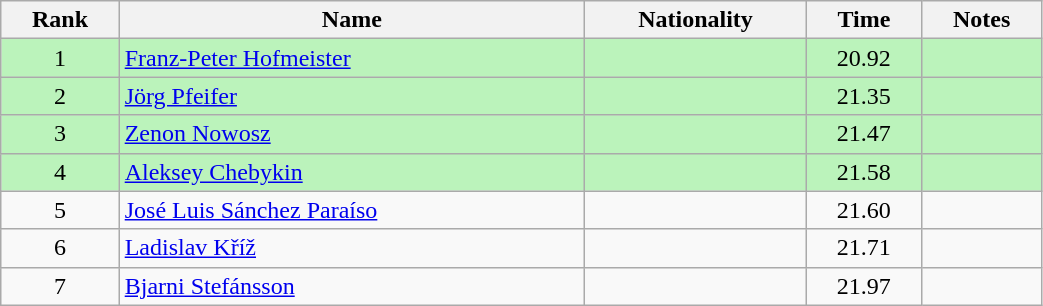<table class="wikitable sortable" style="text-align:center;width: 55%">
<tr>
<th>Rank</th>
<th>Name</th>
<th>Nationality</th>
<th>Time</th>
<th>Notes</th>
</tr>
<tr bgcolor=bbf3bb>
<td>1</td>
<td align=left><a href='#'>Franz-Peter Hofmeister</a></td>
<td align=left></td>
<td>20.92</td>
<td></td>
</tr>
<tr bgcolor=bbf3bb>
<td>2</td>
<td align=left><a href='#'>Jörg Pfeifer</a></td>
<td align=left></td>
<td>21.35</td>
<td></td>
</tr>
<tr bgcolor=bbf3bb>
<td>3</td>
<td align=left><a href='#'>Zenon Nowosz</a></td>
<td align=left></td>
<td>21.47</td>
<td></td>
</tr>
<tr bgcolor=bbf3bb>
<td>4</td>
<td align=left><a href='#'>Aleksey Chebykin</a></td>
<td align=left></td>
<td>21.58</td>
<td></td>
</tr>
<tr>
<td>5</td>
<td align=left><a href='#'>José Luis Sánchez Paraíso</a></td>
<td align=left></td>
<td>21.60</td>
<td></td>
</tr>
<tr>
<td>6</td>
<td align=left><a href='#'>Ladislav Kříž</a></td>
<td align=left></td>
<td>21.71</td>
<td></td>
</tr>
<tr>
<td>7</td>
<td align=left><a href='#'>Bjarni Stefánsson</a></td>
<td align=left></td>
<td>21.97</td>
<td></td>
</tr>
</table>
